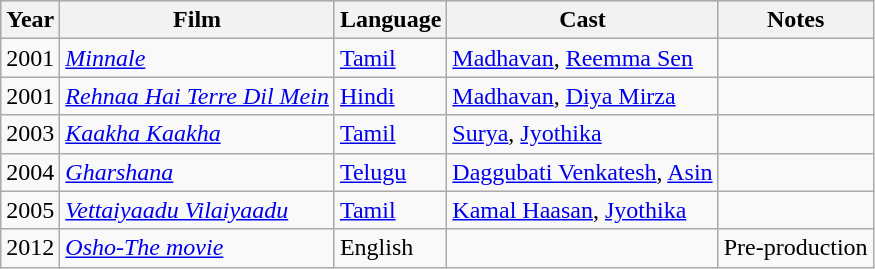<table class="wikitable sortable">
<tr style="background:#ccc; text-align:center;">
<th>Year</th>
<th>Film</th>
<th>Language</th>
<th>Cast</th>
<th class="unsortable">Notes</th>
</tr>
<tr>
<td>2001</td>
<td><em><a href='#'>Minnale</a></em></td>
<td><a href='#'>Tamil</a></td>
<td><a href='#'>Madhavan</a>, <a href='#'>Reemma Sen</a></td>
<td></td>
</tr>
<tr>
<td>2001</td>
<td><em><a href='#'>Rehnaa Hai Terre Dil Mein</a></em></td>
<td><a href='#'>Hindi</a></td>
<td><a href='#'>Madhavan</a>, <a href='#'>Diya Mirza</a></td>
<td></td>
</tr>
<tr>
<td>2003</td>
<td><em><a href='#'>Kaakha Kaakha</a></em></td>
<td><a href='#'>Tamil</a></td>
<td><a href='#'>Surya</a>, <a href='#'>Jyothika</a></td>
<td></td>
</tr>
<tr>
<td>2004</td>
<td><em><a href='#'>Gharshana</a></em></td>
<td><a href='#'>Telugu</a></td>
<td><a href='#'>Daggubati Venkatesh</a>, <a href='#'>Asin</a></td>
<td></td>
</tr>
<tr>
<td>2005</td>
<td><em><a href='#'>Vettaiyaadu Vilaiyaadu</a></em></td>
<td><a href='#'>Tamil</a></td>
<td><a href='#'>Kamal Haasan</a>, <a href='#'>Jyothika</a></td>
<td></td>
</tr>
<tr>
<td>2012</td>
<td><em><a href='#'>Osho-The movie</a></em></td>
<td>English</td>
<td></td>
<td>Pre-production</td>
</tr>
</table>
